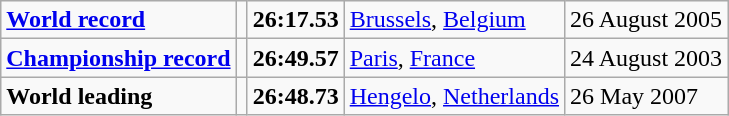<table class="wikitable">
<tr>
<td><strong><a href='#'>World record</a></strong></td>
<td></td>
<td><strong>26:17.53</strong></td>
<td><a href='#'>Brussels</a>, <a href='#'>Belgium</a></td>
<td>26 August 2005</td>
</tr>
<tr>
<td><strong><a href='#'>Championship record</a></strong></td>
<td></td>
<td><strong>26:49.57</strong></td>
<td><a href='#'>Paris</a>, <a href='#'>France</a></td>
<td>24 August 2003</td>
</tr>
<tr>
<td><strong>World leading</strong></td>
<td></td>
<td><strong>26:48.73</strong></td>
<td><a href='#'>Hengelo</a>, <a href='#'>Netherlands</a></td>
<td>26 May 2007</td>
</tr>
</table>
